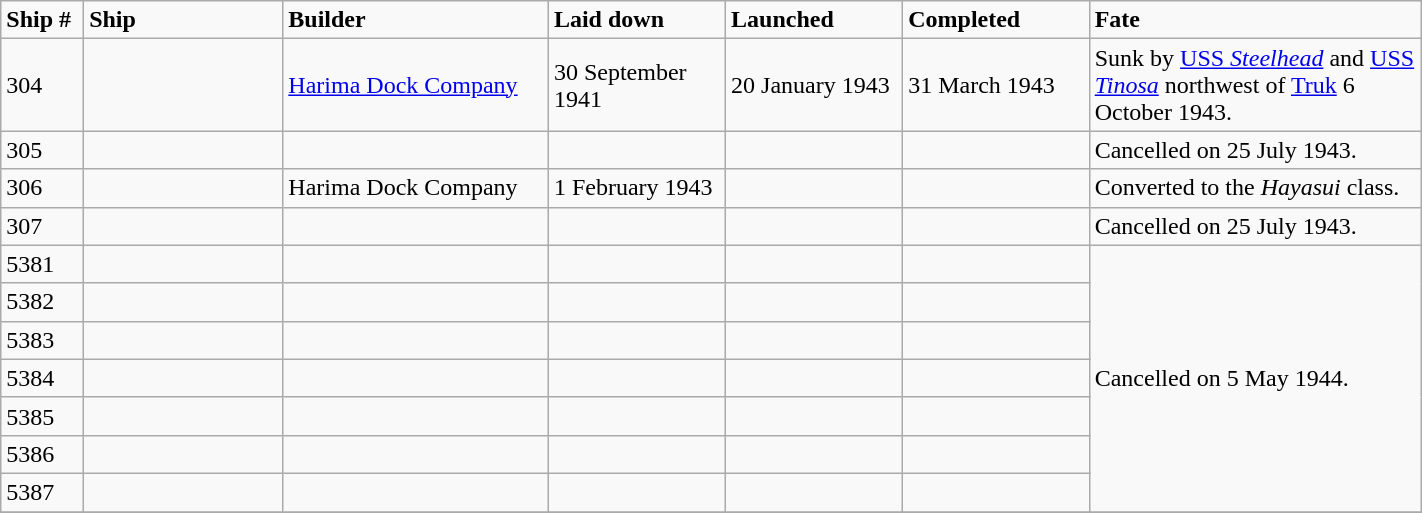<table class="wikitable" width="75%">
<tr>
<td width="3%"><strong>Ship #</strong></td>
<td width="9%"><strong>Ship</strong></td>
<td width="12%"><strong>Builder</strong></td>
<td width="8%"><strong>Laid down</strong></td>
<td width="8%"><strong>Launched</strong></td>
<td width="8%"><strong>Completed</strong></td>
<td width="15%"><strong>Fate</strong></td>
</tr>
<tr>
<td>304</td>
<td></td>
<td><a href='#'>Harima Dock Company</a></td>
<td>30 September 1941</td>
<td>20 January 1943</td>
<td>31 March 1943</td>
<td>Sunk by <a href='#'>USS <em>Steelhead</em></a> and <a href='#'>USS <em>Tinosa</em></a> northwest of <a href='#'>Truk</a> 6 October 1943.</td>
</tr>
<tr>
<td>305</td>
<td></td>
<td></td>
<td></td>
<td></td>
<td></td>
<td>Cancelled on 25 July 1943.</td>
</tr>
<tr>
<td>306</td>
<td></td>
<td>Harima Dock Company</td>
<td>1 February 1943</td>
<td></td>
<td></td>
<td>Converted to the <em>Hayasui</em> class.</td>
</tr>
<tr>
<td>307</td>
<td></td>
<td></td>
<td></td>
<td></td>
<td></td>
<td>Cancelled on 25 July 1943.</td>
</tr>
<tr>
<td>5381</td>
<td></td>
<td></td>
<td></td>
<td></td>
<td></td>
<td rowspan="7">Cancelled on 5 May 1944.</td>
</tr>
<tr>
<td>5382</td>
<td></td>
<td></td>
<td></td>
<td></td>
<td></td>
</tr>
<tr>
<td>5383</td>
<td></td>
<td></td>
<td></td>
<td></td>
<td></td>
</tr>
<tr>
<td>5384</td>
<td></td>
<td></td>
<td></td>
<td></td>
<td></td>
</tr>
<tr>
<td>5385</td>
<td></td>
<td></td>
<td></td>
<td></td>
<td></td>
</tr>
<tr>
<td>5386</td>
<td></td>
<td></td>
<td></td>
<td></td>
<td></td>
</tr>
<tr>
<td>5387</td>
<td></td>
<td></td>
<td></td>
<td></td>
<td></td>
</tr>
<tr>
</tr>
</table>
